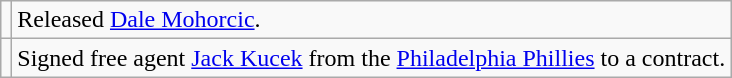<table class="wikitable">
<tr>
<td></td>
<td>Released <a href='#'>Dale Mohorcic</a>.</td>
</tr>
<tr>
<td></td>
<td>Signed free agent <a href='#'>Jack Kucek</a> from the <a href='#'>Philadelphia Phillies</a> to a contract.</td>
</tr>
</table>
